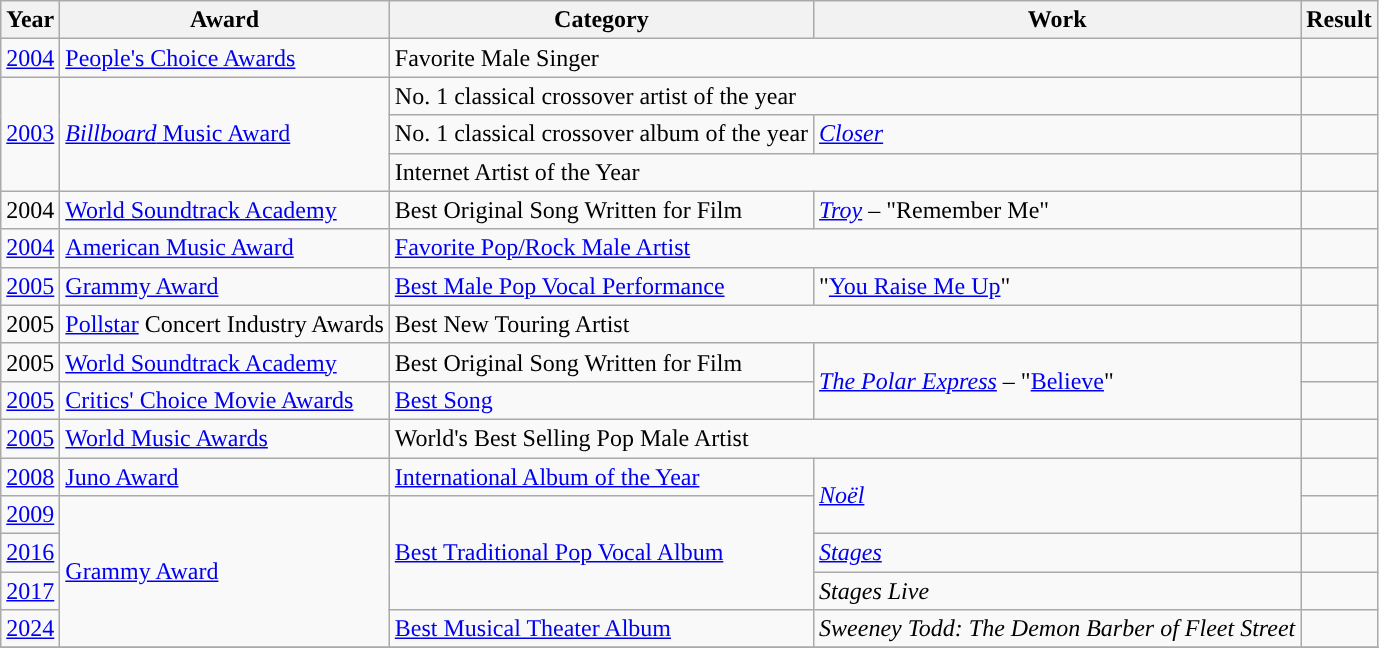<table class="wikitable">
<tr>
<th>Year</th>
<th>Award</th>
<th>Category</th>
<th>Work</th>
<th>Result</th>
</tr>
<tr>
<td><a href='#'>2004</a></td>
<td><a href='#'>People's Choice Awards</a></td>
<td colspan=2>Favorite Male Singer</td>
<td></td>
</tr>
<tr>
<td rowspan="3"><a href='#'>2003</a></td>
<td rowspan="3"><a href='#'><em>Billboard</em> Music Award</a></td>
<td colspan=2>No. 1 classical crossover artist of the year</td>
<td></td>
</tr>
<tr>
<td>No. 1 classical crossover album of the year</td>
<td><em><a href='#'>Closer</a></em></td>
<td></td>
</tr>
<tr>
<td colspan=2>Internet Artist of the Year</td>
<td></td>
</tr>
<tr>
<td>2004</td>
<td><a href='#'>World Soundtrack Academy</a></td>
<td>Best Original Song Written for Film</td>
<td><em><a href='#'>Troy</a></em> – "Remember Me"</td>
<td></td>
</tr>
<tr>
<td><a href='#'>2004</a></td>
<td><a href='#'>American Music Award</a></td>
<td colspan=2><a href='#'>Favorite Pop/Rock Male Artist</a></td>
<td></td>
</tr>
<tr>
<td><a href='#'>2005</a></td>
<td><a href='#'>Grammy Award</a></td>
<td><a href='#'>Best Male Pop Vocal Performance</a></td>
<td>"<a href='#'>You Raise Me Up</a>"</td>
<td></td>
</tr>
<tr>
<td>2005</td>
<td><a href='#'>Pollstar</a> Concert Industry Awards</td>
<td colspan=2>Best New Touring Artist</td>
<td></td>
</tr>
<tr>
<td>2005</td>
<td><a href='#'>World Soundtrack Academy</a></td>
<td>Best Original Song Written for Film</td>
<td rowspan="2"><em><a href='#'>The Polar Express</a></em> – "<a href='#'>Believe</a>"</td>
<td></td>
</tr>
<tr>
<td><a href='#'>2005</a></td>
<td><a href='#'>Critics' Choice Movie Awards</a></td>
<td><a href='#'>Best Song</a></td>
<td></td>
</tr>
<tr>
<td><a href='#'>2005</a></td>
<td><a href='#'>World Music Awards</a></td>
<td colspan=2>World's Best Selling Pop Male Artist</td>
<td></td>
</tr>
<tr>
<td><a href='#'>2008</a></td>
<td><a href='#'>Juno Award</a></td>
<td><a href='#'>International Album of the Year</a></td>
<td rowspan="2”"><em><a href='#'>Noël</a></em></td>
<td></td>
</tr>
<tr>
<td><a href='#'>2009</a></td>
<td rowspan="4”"><a href='#'>Grammy Award</a></td>
<td rowspan="3"><a href='#'>Best Traditional Pop Vocal Album</a></td>
<td></td>
</tr>
<tr>
<td><a href='#'>2016</a></td>
<td><em><a href='#'>Stages</a></em></td>
<td></td>
</tr>
<tr>
<td><a href='#'>2017</a></td>
<td><em>Stages Live</em></td>
<td></td>
</tr>
<tr>
<td><a href='#'>2024</a></td>
<td rowspan="1”"><a href='#'>Best Musical Theater Album</a></td>
<td><em>Sweeney Todd: The Demon Barber of Fleet Street</em></td>
<td></td>
</tr>
<tr>
</tr>
</table>
